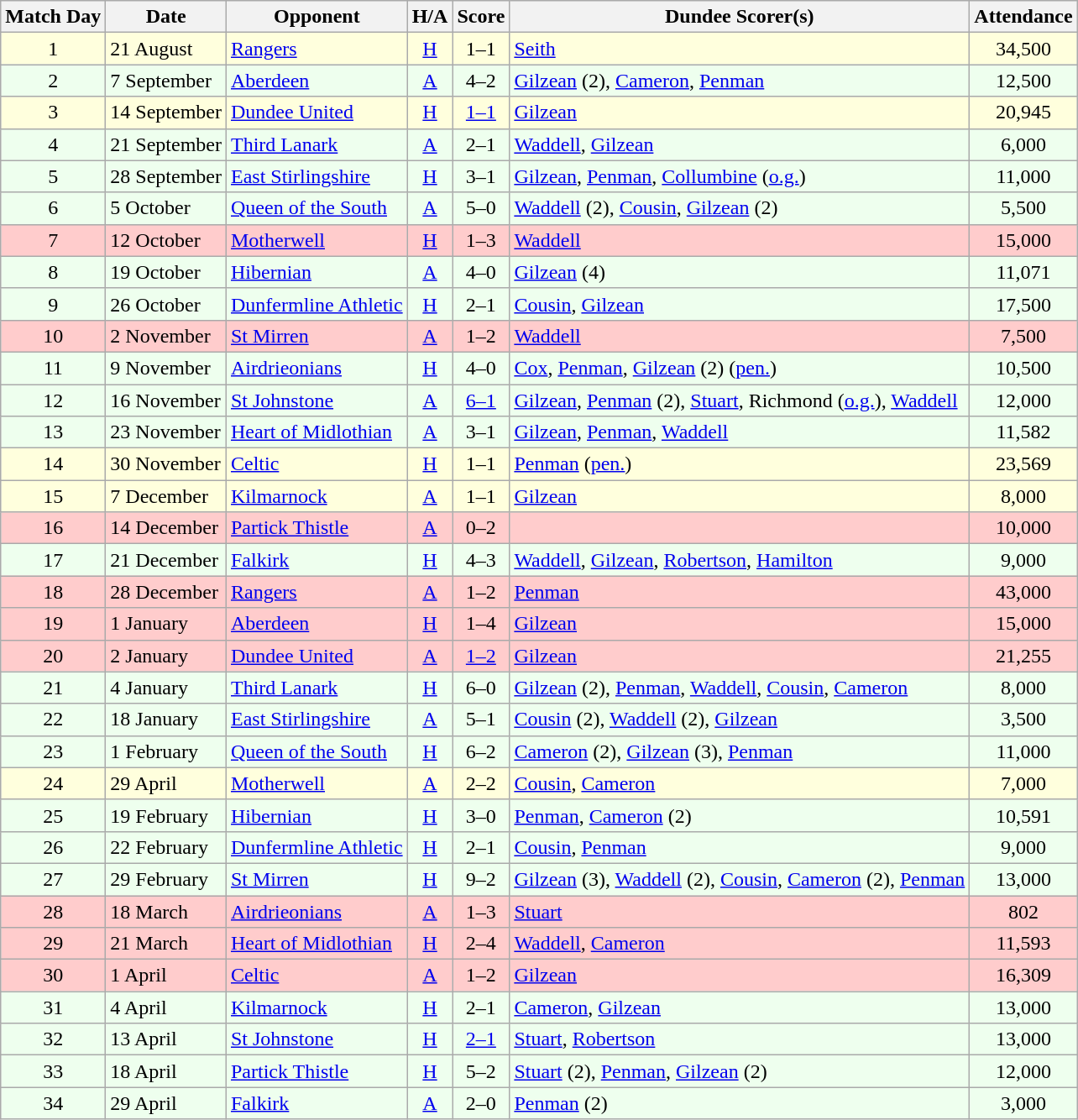<table class="wikitable" style="text-align:center">
<tr>
<th>Match Day</th>
<th>Date</th>
<th>Opponent</th>
<th>H/A</th>
<th>Score</th>
<th>Dundee Scorer(s)</th>
<th>Attendance</th>
</tr>
<tr bgcolor="#FFFFDD">
<td>1</td>
<td align="left">21 August</td>
<td align="left"><a href='#'>Rangers</a></td>
<td><a href='#'>H</a></td>
<td>1–1</td>
<td align="left"><a href='#'>Seith</a></td>
<td>34,500</td>
</tr>
<tr bgcolor="#EEFFEE">
<td>2</td>
<td align="left">7 September</td>
<td align="left"><a href='#'>Aberdeen</a></td>
<td><a href='#'>A</a></td>
<td>4–2</td>
<td align="left"><a href='#'>Gilzean</a> (2), <a href='#'>Cameron</a>, <a href='#'>Penman</a></td>
<td>12,500</td>
</tr>
<tr bgcolor="#FFFFDD">
<td>3</td>
<td align="left">14 September</td>
<td align="left"><a href='#'>Dundee United</a></td>
<td><a href='#'>H</a></td>
<td><a href='#'>1–1</a></td>
<td align="left"><a href='#'>Gilzean</a></td>
<td>20,945</td>
</tr>
<tr bgcolor="#EEFFEE">
<td>4</td>
<td align="left">21 September</td>
<td align="left"><a href='#'>Third Lanark</a></td>
<td><a href='#'>A</a></td>
<td>2–1</td>
<td align="left"><a href='#'>Waddell</a>, <a href='#'>Gilzean</a></td>
<td>6,000</td>
</tr>
<tr bgcolor="#EEFFEE">
<td>5</td>
<td align="left">28 September</td>
<td align="left"><a href='#'>East Stirlingshire</a></td>
<td><a href='#'>H</a></td>
<td>3–1</td>
<td align="left"><a href='#'>Gilzean</a>, <a href='#'>Penman</a>, <a href='#'>Collumbine</a> (<a href='#'>o.g.</a>)</td>
<td>11,000</td>
</tr>
<tr bgcolor="#EEFFEE">
<td>6</td>
<td align="left">5 October</td>
<td align="left"><a href='#'>Queen of the South</a></td>
<td><a href='#'>A</a></td>
<td>5–0</td>
<td align="left"><a href='#'>Waddell</a> (2), <a href='#'>Cousin</a>, <a href='#'>Gilzean</a> (2)</td>
<td>5,500</td>
</tr>
<tr bgcolor="#FFCCCC">
<td>7</td>
<td align="left">12 October</td>
<td align="left"><a href='#'>Motherwell</a></td>
<td><a href='#'>H</a></td>
<td>1–3</td>
<td align="left"><a href='#'>Waddell</a></td>
<td>15,000</td>
</tr>
<tr bgcolor="#EEFFEE">
<td>8</td>
<td align="left">19 October</td>
<td align="left"><a href='#'>Hibernian</a></td>
<td><a href='#'>A</a></td>
<td>4–0</td>
<td align="left"><a href='#'>Gilzean</a> (4)</td>
<td>11,071</td>
</tr>
<tr bgcolor="#EEFFEE">
<td>9</td>
<td align="left">26 October</td>
<td align="left"><a href='#'>Dunfermline Athletic</a></td>
<td><a href='#'>H</a></td>
<td>2–1</td>
<td align="left"><a href='#'>Cousin</a>, <a href='#'>Gilzean</a></td>
<td>17,500</td>
</tr>
<tr bgcolor="#FFCCCC">
<td>10</td>
<td align="left">2 November</td>
<td align="left"><a href='#'>St Mirren</a></td>
<td><a href='#'>A</a></td>
<td>1–2</td>
<td align="left"><a href='#'>Waddell</a></td>
<td>7,500</td>
</tr>
<tr bgcolor="#EEFFEE">
<td>11</td>
<td align="left">9 November</td>
<td align="left"><a href='#'>Airdrieonians</a></td>
<td><a href='#'>H</a></td>
<td>4–0</td>
<td align="left"><a href='#'>Cox</a>, <a href='#'>Penman</a>, <a href='#'>Gilzean</a> (2) (<a href='#'>pen.</a>)</td>
<td>10,500</td>
</tr>
<tr bgcolor="#EEFFEE">
<td>12</td>
<td align="left">16 November</td>
<td align="left"><a href='#'>St Johnstone</a></td>
<td><a href='#'>A</a></td>
<td><a href='#'>6–1</a></td>
<td align="left"><a href='#'>Gilzean</a>, <a href='#'>Penman</a> (2), <a href='#'>Stuart</a>, Richmond (<a href='#'>o.g.</a>), <a href='#'>Waddell</a></td>
<td>12,000</td>
</tr>
<tr bgcolor="#EEFFEE">
<td>13</td>
<td align="left">23 November</td>
<td align="left"><a href='#'>Heart of Midlothian</a></td>
<td><a href='#'>A</a></td>
<td>3–1</td>
<td align="left"><a href='#'>Gilzean</a>, <a href='#'>Penman</a>, <a href='#'>Waddell</a></td>
<td>11,582</td>
</tr>
<tr bgcolor="#FFFFDD">
<td>14</td>
<td align="left">30 November</td>
<td align="left"><a href='#'>Celtic</a></td>
<td><a href='#'>H</a></td>
<td>1–1</td>
<td align="left"><a href='#'>Penman</a> (<a href='#'>pen.</a>)</td>
<td>23,569</td>
</tr>
<tr bgcolor="#FFFFDD">
<td>15</td>
<td align="left">7 December</td>
<td align="left"><a href='#'>Kilmarnock</a></td>
<td><a href='#'>A</a></td>
<td>1–1</td>
<td align="left"><a href='#'>Gilzean</a></td>
<td>8,000</td>
</tr>
<tr bgcolor="#FFCCCC">
<td>16</td>
<td align="left">14 December</td>
<td align="left"><a href='#'>Partick Thistle</a></td>
<td><a href='#'>A</a></td>
<td>0–2</td>
<td align="left"></td>
<td>10,000</td>
</tr>
<tr bgcolor="#EEFFEE">
<td>17</td>
<td align="left">21 December</td>
<td align="left"><a href='#'>Falkirk</a></td>
<td><a href='#'>H</a></td>
<td>4–3</td>
<td align="left"><a href='#'>Waddell</a>, <a href='#'>Gilzean</a>, <a href='#'>Robertson</a>, <a href='#'>Hamilton</a></td>
<td>9,000</td>
</tr>
<tr bgcolor="#FFCCCC">
<td>18</td>
<td align="left">28 December</td>
<td align="left"><a href='#'>Rangers</a></td>
<td><a href='#'>A</a></td>
<td>1–2</td>
<td align="left"><a href='#'>Penman</a></td>
<td>43,000</td>
</tr>
<tr bgcolor="#FFCCCC">
<td>19</td>
<td align="left">1 January</td>
<td align="left"><a href='#'>Aberdeen</a></td>
<td><a href='#'>H</a></td>
<td>1–4</td>
<td align="left"><a href='#'>Gilzean</a></td>
<td>15,000</td>
</tr>
<tr bgcolor="#FFCCCC">
<td>20</td>
<td align="left">2 January</td>
<td align="left"><a href='#'>Dundee United</a></td>
<td><a href='#'>A</a></td>
<td><a href='#'>1–2</a></td>
<td align="left"><a href='#'>Gilzean</a></td>
<td>21,255</td>
</tr>
<tr bgcolor="#EEFFEE">
<td>21</td>
<td align="left">4 January</td>
<td align="left"><a href='#'>Third Lanark</a></td>
<td><a href='#'>H</a></td>
<td>6–0</td>
<td align="left"><a href='#'>Gilzean</a> (2), <a href='#'>Penman</a>, <a href='#'>Waddell</a>, <a href='#'>Cousin</a>, <a href='#'>Cameron</a></td>
<td>8,000</td>
</tr>
<tr bgcolor="#EEFFEE">
<td>22</td>
<td align="left">18 January</td>
<td align="left"><a href='#'>East Stirlingshire</a></td>
<td><a href='#'>A</a></td>
<td>5–1</td>
<td align="left"><a href='#'>Cousin</a> (2), <a href='#'>Waddell</a> (2), <a href='#'>Gilzean</a></td>
<td>3,500</td>
</tr>
<tr bgcolor="#EEFFEE">
<td>23</td>
<td align="left">1 February</td>
<td align="left"><a href='#'>Queen of the South</a></td>
<td><a href='#'>H</a></td>
<td>6–2</td>
<td align="left"><a href='#'>Cameron</a> (2), <a href='#'>Gilzean</a> (3), <a href='#'>Penman</a></td>
<td>11,000</td>
</tr>
<tr bgcolor="#FFFFDD">
<td>24</td>
<td align="left">29 April</td>
<td align="left"><a href='#'>Motherwell</a></td>
<td><a href='#'>A</a></td>
<td>2–2</td>
<td align="left"><a href='#'>Cousin</a>, <a href='#'>Cameron</a></td>
<td>7,000</td>
</tr>
<tr bgcolor="#EEFFEE">
<td>25</td>
<td align="left">19 February</td>
<td align="left"><a href='#'>Hibernian</a></td>
<td><a href='#'>H</a></td>
<td>3–0</td>
<td align="left"><a href='#'>Penman</a>, <a href='#'>Cameron</a> (2)</td>
<td>10,591</td>
</tr>
<tr bgcolor="#EEFFEE">
<td>26</td>
<td align="left">22 February</td>
<td align="left"><a href='#'>Dunfermline Athletic</a></td>
<td><a href='#'>H</a></td>
<td>2–1</td>
<td align="left"><a href='#'>Cousin</a>, <a href='#'>Penman</a></td>
<td>9,000</td>
</tr>
<tr bgcolor="#EEFFEE">
<td>27</td>
<td align="left">29 February</td>
<td align="left"><a href='#'>St Mirren</a></td>
<td><a href='#'>H</a></td>
<td>9–2</td>
<td align="left"><a href='#'>Gilzean</a> (3), <a href='#'>Waddell</a> (2), <a href='#'>Cousin</a>, <a href='#'>Cameron</a> (2), <a href='#'>Penman</a></td>
<td>13,000</td>
</tr>
<tr bgcolor="#FFCCCC">
<td>28</td>
<td align="left">18 March</td>
<td align="left"><a href='#'>Airdrieonians</a></td>
<td><a href='#'>A</a></td>
<td>1–3</td>
<td align="left"><a href='#'>Stuart</a></td>
<td>802</td>
</tr>
<tr bgcolor="#FFCCCC">
<td>29</td>
<td align="left">21 March</td>
<td align="left"><a href='#'>Heart of Midlothian</a></td>
<td><a href='#'>H</a></td>
<td>2–4</td>
<td align="left"><a href='#'>Waddell</a>, <a href='#'>Cameron</a></td>
<td>11,593</td>
</tr>
<tr bgcolor="#FFCCCC">
<td>30</td>
<td align="left">1 April</td>
<td align="left"><a href='#'>Celtic</a></td>
<td><a href='#'>A</a></td>
<td>1–2</td>
<td align="left"><a href='#'>Gilzean</a></td>
<td>16,309</td>
</tr>
<tr bgcolor="#EEFFEE">
<td>31</td>
<td align="left">4 April</td>
<td align="left"><a href='#'>Kilmarnock</a></td>
<td><a href='#'>H</a></td>
<td>2–1</td>
<td align="left"><a href='#'>Cameron</a>, <a href='#'>Gilzean</a></td>
<td>13,000</td>
</tr>
<tr bgcolor="#EEFFEE">
<td>32</td>
<td align="left">13 April</td>
<td align="left"><a href='#'>St Johnstone</a></td>
<td><a href='#'>H</a></td>
<td><a href='#'>2–1</a></td>
<td align="left"><a href='#'>Stuart</a>, <a href='#'>Robertson</a></td>
<td>13,000</td>
</tr>
<tr bgcolor="#EEFFEE">
<td>33</td>
<td align="left">18 April</td>
<td align="left"><a href='#'>Partick Thistle</a></td>
<td><a href='#'>H</a></td>
<td>5–2</td>
<td align="left"><a href='#'>Stuart</a> (2), <a href='#'>Penman</a>, <a href='#'>Gilzean</a> (2)</td>
<td>12,000</td>
</tr>
<tr bgcolor="#EEFFEE">
<td>34</td>
<td align="left">29 April</td>
<td align="left"><a href='#'>Falkirk</a></td>
<td><a href='#'>A</a></td>
<td>2–0</td>
<td align="left"><a href='#'>Penman</a> (2)</td>
<td>3,000</td>
</tr>
</table>
